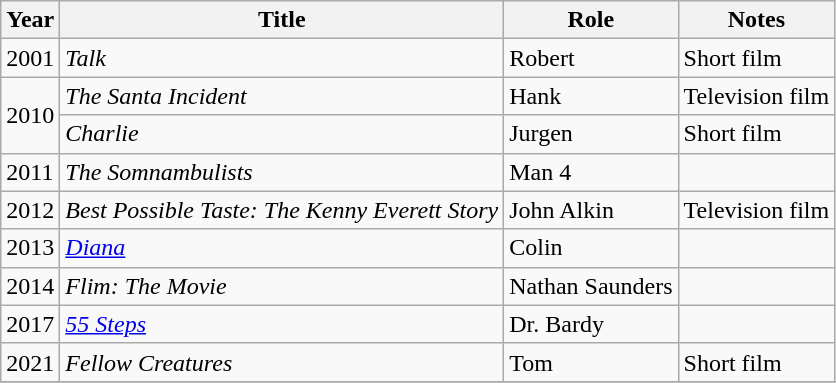<table class="wikitable sortable">
<tr>
<th>Year</th>
<th>Title</th>
<th>Role</th>
<th>Notes</th>
</tr>
<tr>
<td>2001</td>
<td><em>Talk</em></td>
<td>Robert</td>
<td>Short film</td>
</tr>
<tr>
<td rowspan="2">2010</td>
<td><em>The Santa Incident</em></td>
<td>Hank</td>
<td>Television film</td>
</tr>
<tr>
<td><em>Charlie</em></td>
<td>Jurgen</td>
<td>Short film</td>
</tr>
<tr>
<td>2011</td>
<td><em>The Somnambulists</em></td>
<td>Man 4</td>
<td></td>
</tr>
<tr>
<td>2012</td>
<td><em>Best Possible Taste: The Kenny Everett Story</em></td>
<td>John Alkin</td>
<td>Television film</td>
</tr>
<tr>
<td>2013</td>
<td><em><a href='#'>Diana</a></em></td>
<td>Colin</td>
<td></td>
</tr>
<tr>
<td>2014</td>
<td><em>Flim: The Movie</em></td>
<td>Nathan Saunders</td>
<td></td>
</tr>
<tr>
<td>2017</td>
<td><em><a href='#'>55 Steps</a></em></td>
<td>Dr. Bardy</td>
<td></td>
</tr>
<tr>
<td>2021</td>
<td><em>Fellow Creatures</em></td>
<td>Tom</td>
<td>Short film</td>
</tr>
<tr>
</tr>
</table>
